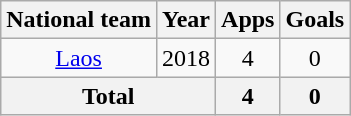<table class="wikitable" style="text-align:center">
<tr>
<th>National team</th>
<th>Year</th>
<th>Apps</th>
<th>Goals</th>
</tr>
<tr>
<td rowspan="1"><a href='#'>Laos</a></td>
<td>2018</td>
<td>4</td>
<td>0</td>
</tr>
<tr>
<th colspan=2>Total</th>
<th>4</th>
<th>0</th>
</tr>
</table>
